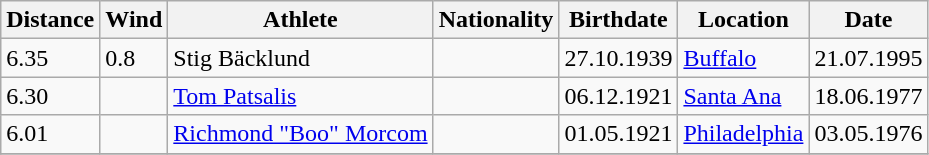<table class="wikitable">
<tr>
<th>Distance</th>
<th>Wind</th>
<th>Athlete</th>
<th>Nationality</th>
<th>Birthdate</th>
<th>Location</th>
<th>Date</th>
</tr>
<tr>
<td>6.35</td>
<td>0.8</td>
<td>Stig Bäcklund</td>
<td></td>
<td>27.10.1939</td>
<td><a href='#'>Buffalo</a></td>
<td>21.07.1995</td>
</tr>
<tr>
<td>6.30</td>
<td></td>
<td><a href='#'>Tom Patsalis</a></td>
<td></td>
<td>06.12.1921</td>
<td><a href='#'>Santa Ana</a></td>
<td>18.06.1977</td>
</tr>
<tr>
<td>6.01</td>
<td></td>
<td><a href='#'>Richmond "Boo" Morcom</a></td>
<td></td>
<td>01.05.1921</td>
<td><a href='#'>Philadelphia</a></td>
<td>03.05.1976</td>
</tr>
<tr>
</tr>
</table>
